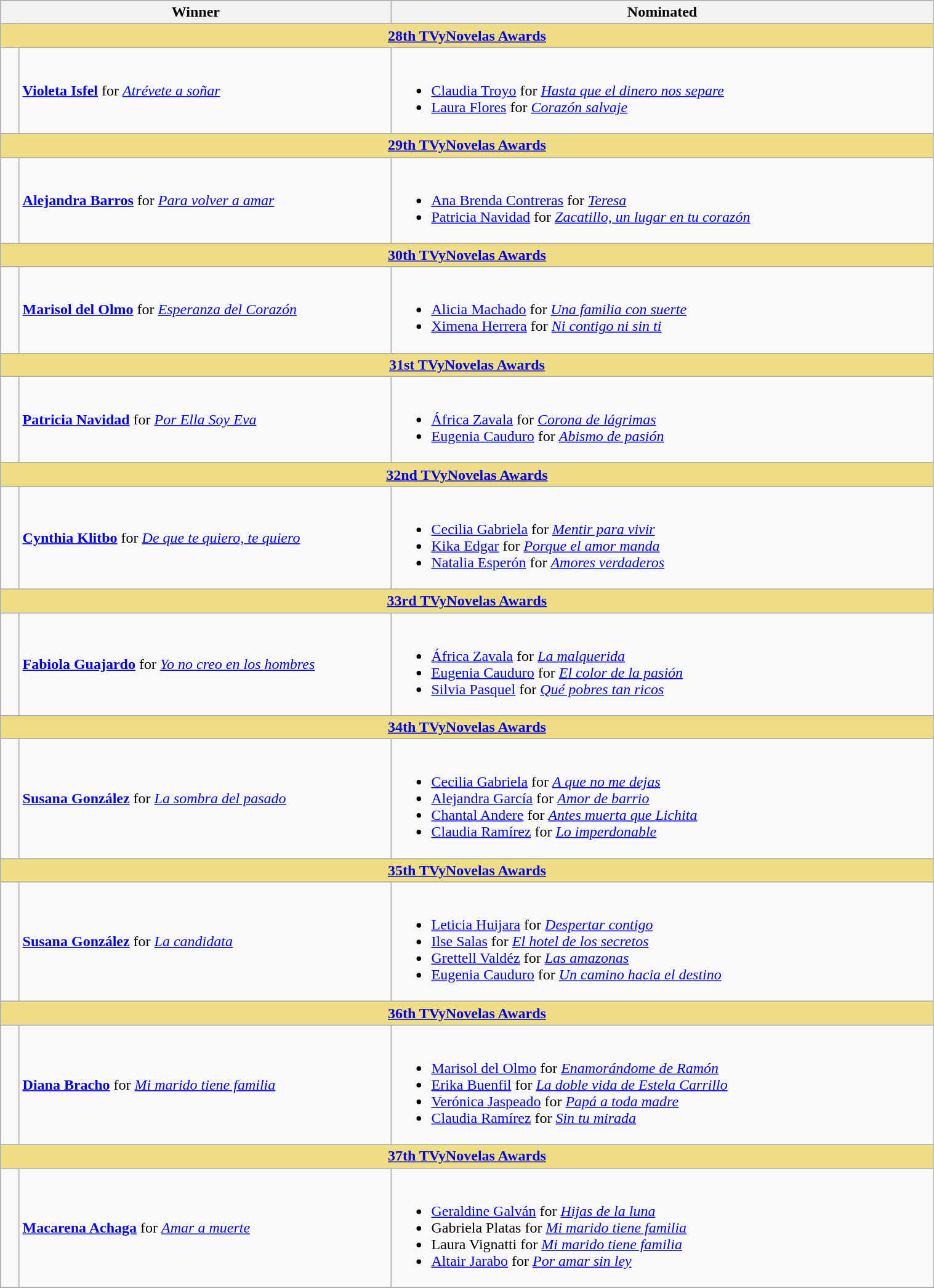<table class="wikitable" width=80%>
<tr align=center>
<th width="150px;" colspan=2; align="center">Winner</th>
<th width="580px;" align="center">Nominated</th>
</tr>
<tr>
<th colspan=9 style="background:#EEDD82;"  align="center"><strong><a href='#'>28th TVyNovelas Awards</a></strong></th>
</tr>
<tr>
<td width=2%></td>
<td><strong><a href='#'>Violeta Isfel</a></strong> for <em><a href='#'>Atrévete a soñar</a></em></td>
<td><br><ul><li><a href='#'>Claudia Troyo</a> for <em><a href='#'>Hasta que el dinero nos separe</a></em></li><li><a href='#'>Laura Flores</a> for <em><a href='#'>Corazón salvaje</a></em></li></ul></td>
</tr>
<tr>
<th colspan=9 style="background:#EEDD82;"  align="center"><strong><a href='#'>29th TVyNovelas Awards</a></strong></th>
</tr>
<tr>
<td width=2%></td>
<td><strong><a href='#'>Alejandra Barros</a></strong> for <em><a href='#'>Para volver a amar</a></em></td>
<td><br><ul><li><a href='#'>Ana Brenda Contreras</a> for <em><a href='#'>Teresa</a></em></li><li><a href='#'>Patricia Navidad</a> for <em><a href='#'>Zacatillo, un lugar en tu corazón</a></em></li></ul></td>
</tr>
<tr>
<th colspan=9 style="background:#EEDD82;"  align="center"><strong><a href='#'>30th TVyNovelas Awards</a></strong></th>
</tr>
<tr>
<td width=2%></td>
<td><strong><a href='#'>Marisol del Olmo</a></strong> for <em><a href='#'>Esperanza del Corazón</a></em></td>
<td><br><ul><li><a href='#'>Alicia Machado</a> for <em><a href='#'>Una familia con suerte</a></em></li><li><a href='#'>Ximena Herrera</a> for <em><a href='#'>Ni contigo ni sin ti</a></em></li></ul></td>
</tr>
<tr>
<th colspan=9 style="background:#EEDD82;"  align="center"><strong><a href='#'>31st TVyNovelas Awards</a></strong></th>
</tr>
<tr>
<td width=2%></td>
<td><strong><a href='#'>Patricia Navidad</a></strong> for <em><a href='#'>Por Ella Soy Eva</a></em></td>
<td><br><ul><li><a href='#'>África Zavala</a> for <em><a href='#'>Corona de lágrimas</a></em></li><li><a href='#'>Eugenia Cauduro</a> for <em><a href='#'>Abismo de pasión</a></em></li></ul></td>
</tr>
<tr>
<th colspan=9 style="background:#EEDD82;"  align="center"><strong><a href='#'>32nd TVyNovelas Awards</a></strong></th>
</tr>
<tr>
<td width=2%></td>
<td><strong><a href='#'>Cynthia Klitbo</a></strong> for <em><a href='#'>De que te quiero, te quiero</a></em></td>
<td><br><ul><li><a href='#'>Cecilia Gabriela</a> for <em><a href='#'>Mentir para vivir</a></em></li><li><a href='#'>Kika Edgar</a> for <em><a href='#'>Porque el amor manda</a></em></li><li><a href='#'>Natalia Esperón</a> for <em><a href='#'>Amores verdaderos</a></em></li></ul></td>
</tr>
<tr>
<th colspan=9 style="background:#EEDD82;"  align="center"><strong><a href='#'>33rd TVyNovelas Awards</a></strong></th>
</tr>
<tr>
<td width=2%></td>
<td><strong><a href='#'>Fabiola Guajardo</a></strong> for <em><a href='#'>Yo no creo en los hombres</a></em></td>
<td><br><ul><li><a href='#'>África Zavala</a> for <em><a href='#'>La malquerida</a></em></li><li><a href='#'>Eugenia Cauduro</a> for <em><a href='#'>El color de la pasión</a></em></li><li><a href='#'>Silvia Pasquel</a> for <em><a href='#'>Qué pobres tan ricos</a></em></li></ul></td>
</tr>
<tr>
<th colspan=9 style="background:#EEDD82;"  align="center"><strong><a href='#'>34th TVyNovelas Awards</a></strong></th>
</tr>
<tr>
<td width=2%></td>
<td><strong><a href='#'>Susana González</a></strong> for <em><a href='#'>La sombra del pasado</a></em></td>
<td><br><ul><li><a href='#'>Cecilia Gabriela</a> for <em><a href='#'>A que no me dejas</a></em></li><li><a href='#'>Alejandra García</a> for <em><a href='#'>Amor de barrio</a></em></li><li><a href='#'>Chantal Andere</a> for <em><a href='#'>Antes muerta que Lichita</a></em></li><li><a href='#'>Claudia Ramírez</a> for <em><a href='#'>Lo imperdonable</a></em></li></ul></td>
</tr>
<tr>
<th colspan=9 style="background:#EEDD82;"  align="center"><strong><a href='#'>35th TVyNovelas Awards</a></strong></th>
</tr>
<tr>
<td width=2%></td>
<td><strong><a href='#'>Susana González</a></strong> for <em><a href='#'>La candidata</a></em></td>
<td><br><ul><li><a href='#'>Leticia Huijara</a> for <em><a href='#'>Despertar contigo</a></em></li><li><a href='#'>Ilse Salas</a> for <em><a href='#'>El hotel de los secretos</a></em></li><li><a href='#'>Grettell Valdéz</a> for <em><a href='#'>Las amazonas</a></em></li><li><a href='#'>Eugenia Cauduro</a> for <em><a href='#'>Un camino hacia el destino</a></em></li></ul></td>
</tr>
<tr>
<th colspan=9 style="background:#EEDD82;"  align="center"><strong><a href='#'>36th TVyNovelas Awards</a></strong></th>
</tr>
<tr>
<td width=2%></td>
<td><strong><a href='#'>Diana Bracho</a></strong> for <em><a href='#'>Mi marido tiene familia</a></em></td>
<td><br><ul><li><a href='#'>Marisol del Olmo</a> for <em><a href='#'>Enamorándome de Ramón</a></em></li><li><a href='#'>Erika Buenfil</a> for <em><a href='#'>La doble vida de Estela Carrillo</a></em></li><li><a href='#'>Verónica Jaspeado</a> for <em><a href='#'>Papá a toda madre</a></em></li><li><a href='#'>Claudia Ramírez</a> for <em><a href='#'>Sin tu mirada</a></em></li></ul></td>
</tr>
<tr>
<th colspan=9 style="background:#EEDD82;"  align="center"><strong><a href='#'>37th TVyNovelas Awards</a></strong></th>
</tr>
<tr>
<td width=2%></td>
<td><strong><a href='#'>Macarena Achaga</a></strong> for <em><a href='#'>Amar a muerte</a></em></td>
<td><br><ul><li><a href='#'>Geraldine Galván</a> for <em><a href='#'>Hijas de la luna</a></em></li><li>Gabriela Platas for <em><a href='#'>Mi marido tiene familia</a></em></li><li>Laura Vignatti for <em><a href='#'>Mi marido tiene familia</a></em></li><li><a href='#'>Altair Jarabo</a> for <em><a href='#'>Por amar sin ley</a></em></li></ul></td>
</tr>
<tr>
</tr>
</table>
